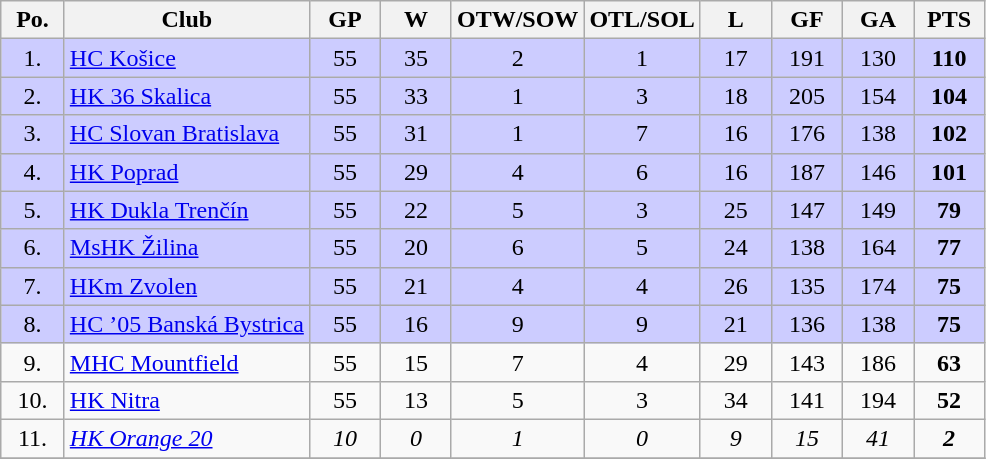<table class="wikitable sortable" style="text-align: center;">
<tr>
<th width="35">Po.</th>
<th>Club</th>
<th width="40">GP</th>
<th width="40">W</th>
<th width="40">OTW/SOW</th>
<th width="40">OTL/SOL</th>
<th width="40">L</th>
<th width="40">GF</th>
<th width="40">GA</th>
<th width="40">PTS</th>
</tr>
<tr bgcolor="ccccff">
<td>1.</td>
<td align=left><a href='#'>HC Košice</a></td>
<td>55</td>
<td>35</td>
<td>2</td>
<td>1</td>
<td>17</td>
<td>191</td>
<td>130</td>
<td><strong>110</strong></td>
</tr>
<tr bgcolor="ccccff">
<td>2.</td>
<td align=left><a href='#'>HK 36 Skalica</a></td>
<td>55</td>
<td>33</td>
<td>1</td>
<td>3</td>
<td>18</td>
<td>205</td>
<td>154</td>
<td><strong>104</strong></td>
</tr>
<tr bgcolor="ccccff">
<td>3.</td>
<td align=left><a href='#'>HC Slovan Bratislava</a></td>
<td>55</td>
<td>31</td>
<td>1</td>
<td>7</td>
<td>16</td>
<td>176</td>
<td>138</td>
<td><strong>102</strong></td>
</tr>
<tr bgcolor="ccccff">
<td>4.</td>
<td align=left><a href='#'>HK Poprad</a></td>
<td>55</td>
<td>29</td>
<td>4</td>
<td>6</td>
<td>16</td>
<td>187</td>
<td>146</td>
<td><strong>101</strong></td>
</tr>
<tr bgcolor="ccccff">
<td>5.</td>
<td align=left><a href='#'>HK Dukla Trenčín</a></td>
<td>55</td>
<td>22</td>
<td>5</td>
<td>3</td>
<td>25</td>
<td>147</td>
<td>149</td>
<td><strong>79</strong></td>
</tr>
<tr bgcolor="ccccff">
<td>6.</td>
<td align=left><a href='#'>MsHK Žilina</a></td>
<td>55</td>
<td>20</td>
<td>6</td>
<td>5</td>
<td>24</td>
<td>138</td>
<td>164</td>
<td><strong>77</strong></td>
</tr>
<tr bgcolor="ccccff">
<td>7.</td>
<td align=left><a href='#'>HKm Zvolen</a></td>
<td>55</td>
<td>21</td>
<td>4</td>
<td>4</td>
<td>26</td>
<td>135</td>
<td>174</td>
<td><strong>75</strong></td>
</tr>
<tr bgcolor="ccccff">
<td>8.</td>
<td align=left><a href='#'>HC ’05 Banská Bystrica</a></td>
<td>55</td>
<td>16</td>
<td>9</td>
<td>9</td>
<td>21</td>
<td>136</td>
<td>138</td>
<td><strong>75</strong></td>
</tr>
<tr>
<td>9.</td>
<td align=left><a href='#'>MHC Mountfield</a></td>
<td>55</td>
<td>15</td>
<td>7</td>
<td>4</td>
<td>29</td>
<td>143</td>
<td>186</td>
<td><strong>63</strong></td>
</tr>
<tr>
<td>10.</td>
<td align=left><a href='#'>HK Nitra</a></td>
<td>55</td>
<td>13</td>
<td>5</td>
<td>3</td>
<td>34</td>
<td>141</td>
<td>194</td>
<td><strong>52</strong></td>
</tr>
<tr>
<td>11.</td>
<td align=left><em><a href='#'>HK Orange 20</a></em></td>
<td><em>10</em></td>
<td><em>0</em></td>
<td><em>1</em></td>
<td><em>0</em></td>
<td><em>9</em></td>
<td><em>15</em></td>
<td><em>41</em></td>
<td><strong><em>2</em></strong></td>
</tr>
<tr>
</tr>
</table>
